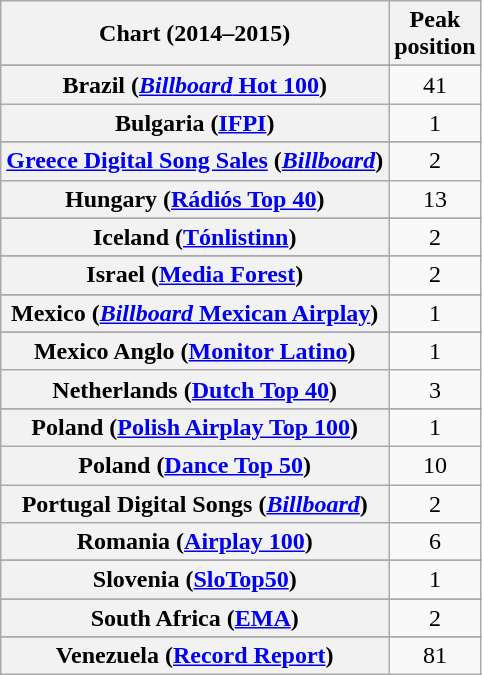<table class="wikitable plainrowheaders sortable" style="text-align:center">
<tr>
<th scope="col">Chart (2014–2015)</th>
<th scope="col">Peak<br>position</th>
</tr>
<tr>
</tr>
<tr>
</tr>
<tr>
</tr>
<tr>
</tr>
<tr>
<th scope="row">Brazil (<a href='#'><em>Billboard</em> Hot 100</a>)</th>
<td text style="text-align:center;">41</td>
</tr>
<tr>
<th scope="row">Bulgaria (<a href='#'>IFPI</a>)</th>
<td text style="text-align:center;">1</td>
</tr>
<tr>
</tr>
<tr>
</tr>
<tr>
</tr>
<tr>
</tr>
<tr>
</tr>
<tr>
</tr>
<tr>
</tr>
<tr>
</tr>
<tr>
</tr>
<tr>
</tr>
<tr>
</tr>
<tr>
<th scope="row"><a href='#'>Greece Digital Song Sales</a> (<em><a href='#'>Billboard</a></em>)</th>
<td text style="text-align:center;">2</td>
</tr>
<tr>
<th scope="row">Hungary (<a href='#'>Rádiós Top 40</a>)</th>
<td text style="text-align:center;">13</td>
</tr>
<tr>
</tr>
<tr>
<th scope="row">Iceland (<a href='#'>Tónlistinn</a>)</th>
<td style="text-align:center;">2</td>
</tr>
<tr>
</tr>
<tr>
<th scope="row">Israel (<a href='#'>Media Forest</a>)</th>
<td text style="text-align:center;">2</td>
</tr>
<tr>
</tr>
<tr>
</tr>
<tr>
</tr>
<tr>
<th scope="row">Mexico (<a href='#'><em>Billboard</em> Mexican Airplay</a>)</th>
<td style="text-align:center;">1</td>
</tr>
<tr>
</tr>
<tr>
<th scope="row">Mexico Anglo (<a href='#'>Monitor Latino</a>)</th>
<td style="text-align:center;">1</td>
</tr>
<tr>
<th scope="row">Netherlands (<a href='#'>Dutch Top 40</a>)</th>
<td text style="text-align:center;">3</td>
</tr>
<tr>
</tr>
<tr>
</tr>
<tr>
</tr>
<tr>
<th scope="row">Poland (<a href='#'>Polish Airplay Top 100</a>)</th>
<td text style="text-align:center;">1</td>
</tr>
<tr>
<th scope="row">Poland (<a href='#'>Dance Top 50</a>)</th>
<td text style="text-align:center;">10</td>
</tr>
<tr>
<th scope="row">Portugal Digital Songs (<em><a href='#'>Billboard</a></em>)</th>
<td style="text-align:center;">2</td>
</tr>
<tr>
<th scope="row">Romania (<a href='#'>Airplay 100</a>)</th>
<td align=center>6</td>
</tr>
<tr>
</tr>
<tr>
</tr>
<tr>
</tr>
<tr>
<th scope="row">Slovenia (<a href='#'>SloTop50</a>)</th>
<td align=center>1</td>
</tr>
<tr>
</tr>
<tr>
<th scope="row">South Africa (<a href='#'>EMA</a>)</th>
<td>2</td>
</tr>
<tr>
</tr>
<tr>
</tr>
<tr>
</tr>
<tr>
</tr>
<tr>
</tr>
<tr>
</tr>
<tr>
</tr>
<tr>
</tr>
<tr>
</tr>
<tr>
</tr>
<tr>
</tr>
<tr>
</tr>
<tr>
<th scope="row">Venezuela (<a href='#'>Record Report</a>)</th>
<td style="text-align:center;">81</td>
</tr>
</table>
